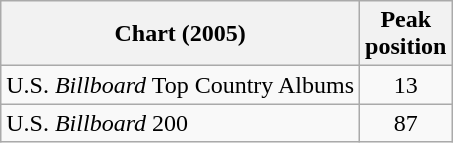<table class="wikitable">
<tr>
<th>Chart (2005)</th>
<th>Peak<br>position</th>
</tr>
<tr>
<td>U.S. <em>Billboard</em> Top Country Albums</td>
<td align="center">13</td>
</tr>
<tr>
<td>U.S. <em>Billboard</em> 200</td>
<td align="center">87</td>
</tr>
</table>
